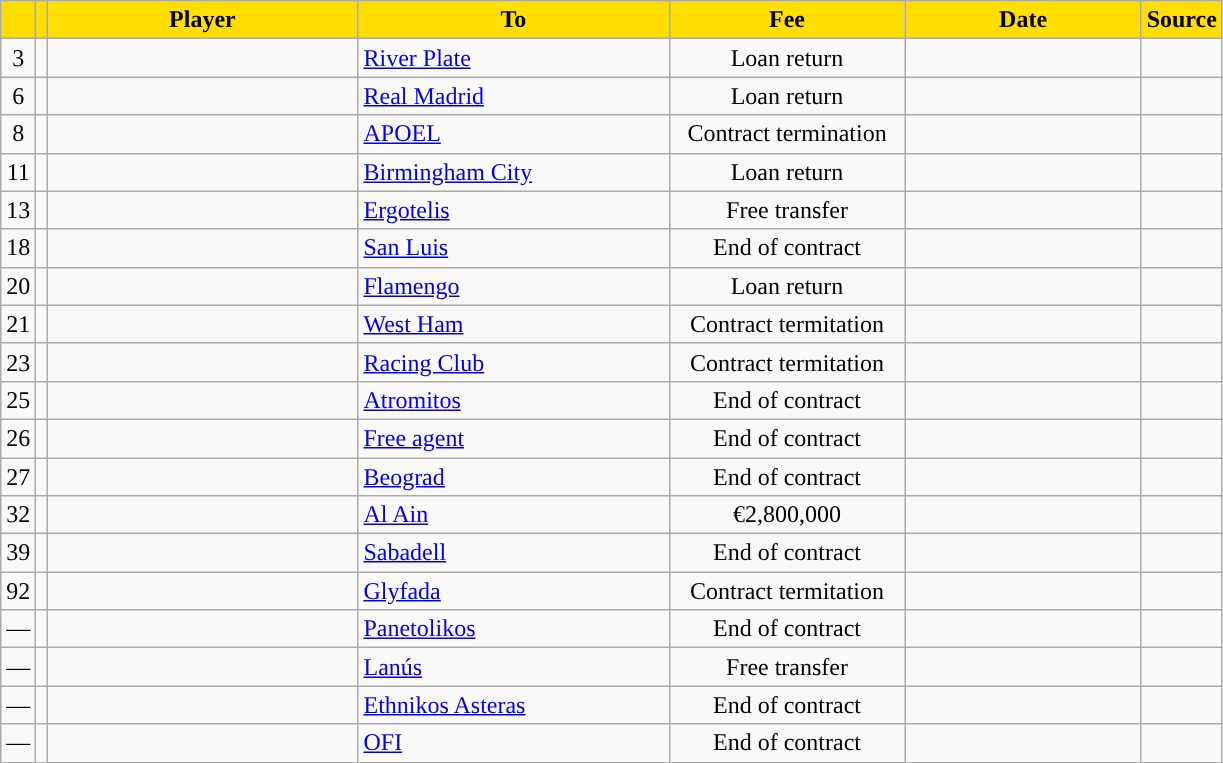<table class="wikitable sortable">
<tr>
<th style="background:#FFDE00"></th>
<th style="background:#FFDE00"></th>
<th width=200 style="background:#FFDE00">Player</th>
<th width=200 style="background:#FFDE00">To</th>
<th width=150 style="background:#FFDE00">Fee</th>
<th width=150 style="background:#FFDE00">Date</th>
<th style="background:#FFDE00">Source</th>
</tr>
<tr>
<td align=center>3</td>
<td align=center></td>
<td></td>
<td> <a href='#'>River Plate</a></td>
<td align=center>Loan return</td>
<td align=center></td>
<td align=center></td>
</tr>
<tr>
<td align=center>6</td>
<td align=center></td>
<td></td>
<td> <a href='#'>Real Madrid</a></td>
<td align=center>Loan return</td>
<td align=center></td>
<td align=center></td>
</tr>
<tr>
<td align=center>8</td>
<td align=center></td>
<td></td>
<td> <a href='#'>APOEL</a></td>
<td align=center>Contract termination</td>
<td align=center></td>
<td align=center></td>
</tr>
<tr>
<td align=center>11</td>
<td align=center></td>
<td></td>
<td> <a href='#'>Birmingham City</a></td>
<td align=center>Loan return</td>
<td align=center></td>
<td align=center></td>
</tr>
<tr>
<td align=center>13</td>
<td align=center></td>
<td></td>
<td> <a href='#'>Ergotelis</a></td>
<td align=center>Free transfer</td>
<td align=center></td>
<td align=center></td>
</tr>
<tr>
<td align=center>18</td>
<td align=center></td>
<td></td>
<td> <a href='#'>San Luis</a></td>
<td align=center>End of contract</td>
<td align=center></td>
<td align=center></td>
</tr>
<tr>
<td align=center>20</td>
<td align=center></td>
<td></td>
<td> <a href='#'>Flamengo</a></td>
<td align=center>Loan return</td>
<td align=center></td>
<td align=center></td>
</tr>
<tr>
<td align=center>21</td>
<td align=center></td>
<td></td>
<td> <a href='#'>West Ham</a></td>
<td align=center>Contract termitation</td>
<td align=center></td>
<td align=center></td>
</tr>
<tr>
<td align=center>23</td>
<td align=center></td>
<td></td>
<td> <a href='#'>Racing Club</a></td>
<td align=center>Contract termitation</td>
<td align=center></td>
<td align=center></td>
</tr>
<tr>
<td align=center>25</td>
<td align=center></td>
<td></td>
<td> <a href='#'>Atromitos</a></td>
<td align=center>End of contract</td>
<td align=center></td>
<td align=center></td>
</tr>
<tr>
<td align=center>26</td>
<td align=center></td>
<td></td>
<td><a href='#'>Free agent</a></td>
<td align=center>End of contract</td>
<td align=center></td>
<td align=center></td>
</tr>
<tr>
<td align=center>27</td>
<td align=center></td>
<td></td>
<td> <a href='#'>Beograd</a></td>
<td align=center>End of contract</td>
<td align=center></td>
<td align=center></td>
</tr>
<tr>
<td align=center>32</td>
<td align=center></td>
<td></td>
<td> <a href='#'>Al Ain</a></td>
<td align=center>€2,800,000</td>
<td align=center></td>
<td align=center></td>
</tr>
<tr>
<td align=center>39</td>
<td align=center></td>
<td></td>
<td> <a href='#'>Sabadell</a></td>
<td align=center>End of contract</td>
<td align=center></td>
<td align=center></td>
</tr>
<tr>
<td align=center>92</td>
<td align=center></td>
<td></td>
<td> <a href='#'>Glyfada</a></td>
<td align=center>Contract termitation</td>
<td align=center></td>
<td align=center></td>
</tr>
<tr>
<td align=center>—</td>
<td align=center></td>
<td></td>
<td> <a href='#'>Panetolikos</a></td>
<td align=center>End of contract</td>
<td align=center></td>
<td align=center></td>
</tr>
<tr>
<td align=center>—</td>
<td align=center></td>
<td></td>
<td> <a href='#'>Lanús</a></td>
<td align=center>Free transfer</td>
<td align=center></td>
<td align=center></td>
</tr>
<tr>
<td align=center>—</td>
<td align=center></td>
<td></td>
<td> <a href='#'>Ethnikos Asteras</a></td>
<td align=center>End of contract</td>
<td align=center></td>
<td align=center></td>
</tr>
<tr>
<td align=center>—</td>
<td align=center></td>
<td></td>
<td> <a href='#'>OFI</a></td>
<td align=center>End of contract</td>
<td align=center></td>
<td align=center></td>
</tr>
</table>
